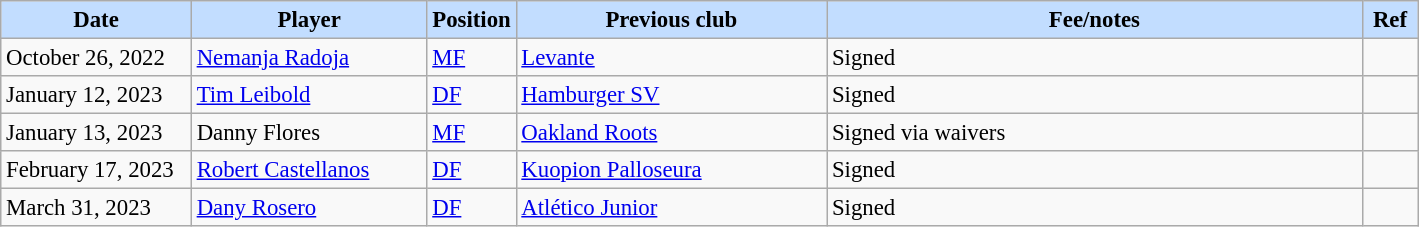<table class="wikitable" style="text-align:left; font-size:95%;">
<tr>
<th style="background:#c2ddff; width:120px;">Date</th>
<th style="background:#c2ddff; width:150px;">Player</th>
<th style="background:#c2ddff; width:50px;">Position</th>
<th style="background:#c2ddff; width:200px;">Previous club</th>
<th style="background:#c2ddff; width:350px;">Fee/notes</th>
<th style="background:#c2ddff; width:30px;">Ref</th>
</tr>
<tr>
<td>October 26, 2022</td>
<td> <a href='#'>Nemanja Radoja</a></td>
<td><a href='#'>MF</a></td>
<td> <a href='#'>Levante</a></td>
<td>Signed</td>
<td></td>
</tr>
<tr>
<td>January 12, 2023</td>
<td> <a href='#'>Tim Leibold</a></td>
<td><a href='#'>DF</a></td>
<td> <a href='#'>Hamburger SV</a></td>
<td>Signed</td>
<td></td>
</tr>
<tr>
<td>January 13, 2023</td>
<td> Danny Flores</td>
<td><a href='#'>MF</a></td>
<td> <a href='#'>Oakland Roots</a></td>
<td>Signed via waivers</td>
<td></td>
</tr>
<tr>
<td>February 17, 2023</td>
<td> <a href='#'>Robert Castellanos</a></td>
<td><a href='#'>DF</a></td>
<td> <a href='#'>Kuopion Palloseura</a></td>
<td>Signed</td>
<td></td>
</tr>
<tr>
<td>March 31, 2023</td>
<td> <a href='#'>Dany Rosero</a></td>
<td><a href='#'>DF</a></td>
<td> <a href='#'>Atlético Junior</a></td>
<td>Signed</td>
<td></td>
</tr>
</table>
